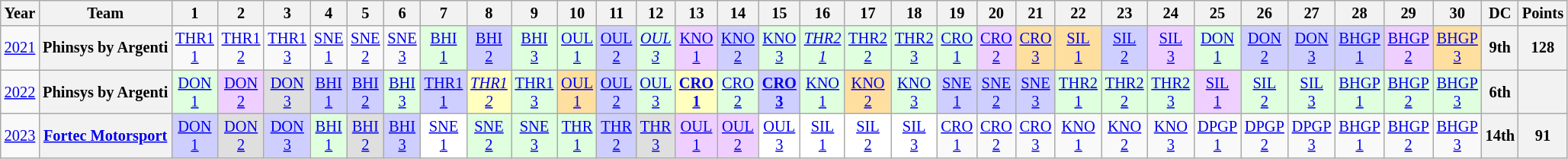<table class="wikitable" style="text-align:center; font-size:85%">
<tr>
<th>Year</th>
<th>Team</th>
<th>1</th>
<th>2</th>
<th>3</th>
<th>4</th>
<th>5</th>
<th>6</th>
<th>7</th>
<th>8</th>
<th>9</th>
<th>10</th>
<th>11</th>
<th>12</th>
<th>13</th>
<th>14</th>
<th>15</th>
<th>16</th>
<th>17</th>
<th>18</th>
<th>19</th>
<th>20</th>
<th>21</th>
<th>22</th>
<th>23</th>
<th>24</th>
<th>25</th>
<th>26</th>
<th>27</th>
<th>28</th>
<th>29</th>
<th>30</th>
<th>DC</th>
<th>Points</th>
</tr>
<tr>
<td><a href='#'>2021</a></td>
<th nowrap>Phinsys by Argenti</th>
<td style="background:#;"><a href='#'>THR1<br>1</a></td>
<td style="background:#;"><a href='#'>THR1<br>2</a></td>
<td style="background:#;"><a href='#'>THR1<br>3</a></td>
<td style="background:#;"><a href='#'>SNE<br>1</a></td>
<td style="background:#;"><a href='#'>SNE<br>2</a></td>
<td style="background:#;"><a href='#'>SNE<br>3</a></td>
<td style="background:#DFFFDF;"><a href='#'>BHI<br>1</a><br></td>
<td style="background:#CFCFFF;"><a href='#'>BHI<br>2</a><br></td>
<td style="background:#DFFFDF;"><a href='#'>BHI<br>3</a><br></td>
<td style="background:#DFFFDF;"><a href='#'>OUL<br>1</a><br></td>
<td style="background:#CFCFFF;"><a href='#'>OUL<br>2</a><br></td>
<td style="background:#DFFFDF;"><em><a href='#'>OUL<br>3</a></em><br></td>
<td style="background:#EFCFFF;"><a href='#'>KNO<br>1</a><br></td>
<td style="background:#CFCFFF;"><a href='#'>KNO<br>2</a><br></td>
<td style="background:#DFFFDF;"><a href='#'>KNO<br>3</a><br></td>
<td style="background:#DFFFDF;"><em><a href='#'>THR2<br>1</a></em><br></td>
<td style="background:#DFFFDF;"><a href='#'>THR2<br>2</a><br></td>
<td style="background:#DFFFDF;"><a href='#'>THR2<br>3</a><br></td>
<td style="background:#DFFFDF;"><a href='#'>CRO<br>1</a><br></td>
<td style="background:#EFCFFF;"><a href='#'>CRO<br>2</a><br></td>
<td style="background:#FFDF9F;"><a href='#'>CRO<br>3</a><br></td>
<td style="background:#FFDF9F;"><a href='#'>SIL<br>1</a><br></td>
<td style="background:#CFCFFF;"><a href='#'>SIL<br>2</a><br></td>
<td style="background:#EFCFFF;"><a href='#'>SIL<br>3</a><br></td>
<td style="background:#DFFFDF;"><a href='#'>DON<br>1</a><br></td>
<td style="background:#CFCFFF;"><a href='#'>DON<br>2</a><br></td>
<td style="background:#CFCFFF;"><a href='#'>DON<br>3</a><br></td>
<td style="background:#CFCFFF;"><a href='#'>BHGP<br>1</a><br></td>
<td style="background:#EFCFFF;"><a href='#'>BHGP<br>2</a><br></td>
<td style="background:#FFDF9F;"><a href='#'>BHGP<br>3</a><br></td>
<th>9th</th>
<th>128</th>
</tr>
<tr>
<td><a href='#'>2022</a></td>
<th nowrap>Phinsys by Argenti</th>
<td style="background:#DFFFDF;"><a href='#'>DON<br>1</a><br></td>
<td style="background:#EFCFFF;"><a href='#'>DON<br>2</a><br></td>
<td style="background:#DFDFDF;"><a href='#'>DON<br>3</a><br></td>
<td style="background:#CFCFFF;"><a href='#'>BHI<br>1</a><br></td>
<td style="background:#CFCFFF;"><a href='#'>BHI<br>2</a><br></td>
<td style="background:#DFFFDF;"><a href='#'>BHI<br>3</a><br></td>
<td style="background:#CFCFFF;"><a href='#'>THR1<br>1</a><br></td>
<td style="background:#FFFFBF;"><em><a href='#'>THR1<br>2</a></em><br></td>
<td style="background:#DFFFDF;"><a href='#'>THR1<br>3</a><br></td>
<td style="background:#FFDF9F;"><a href='#'>OUL<br>1</a><br></td>
<td style="background:#CFCFFF;"><a href='#'>OUL<br>2</a><br></td>
<td style="background:#DFFFDF;"><a href='#'>OUL<br>3</a><br></td>
<td style="background:#FFFFBF;"><strong><a href='#'>CRO<br>1</a></strong><br></td>
<td style="background:#DFFFDF;"><a href='#'>CRO<br>2</a><br></td>
<td style="background:#CFCFFF;"><strong><a href='#'>CRO<br>3</a></strong><br></td>
<td style="background:#DFFFDF;"><a href='#'>KNO<br>1</a><br></td>
<td style="background:#FFDF9F;"><a href='#'>KNO<br>2</a><br></td>
<td style="background:#DFFFDF;"><a href='#'>KNO<br>3</a><br></td>
<td style="background:#CFCFFF;"><a href='#'>SNE<br>1</a><br></td>
<td style="background:#CFCFFF;"><a href='#'>SNE<br>2</a><br></td>
<td style="background:#CFCFFF;"><a href='#'>SNE<br>3</a><br></td>
<td style="background:#DFFFDF;"><a href='#'>THR2<br>1</a><br></td>
<td style="background:#DFFFDF;"><a href='#'>THR2<br>2</a><br></td>
<td style="background:#DFFFDF;"><a href='#'>THR2<br>3</a><br></td>
<td style="background:#EFCFFF;"><a href='#'>SIL<br>1</a><br></td>
<td style="background:#DFFFDF;"><a href='#'>SIL<br>2</a><br></td>
<td style="background:#DFFFDF;"><a href='#'>SIL<br>3</a><br></td>
<td style="background:#DFFFDF;"><a href='#'>BHGP<br>1</a><br></td>
<td style="background:#DFFFDF;"><a href='#'>BHGP<br>2</a><br></td>
<td style="background:#DFFFDF;"><a href='#'>BHGP<br>3</a><br></td>
<th>6th</th>
<th></th>
</tr>
<tr>
<td><a href='#'>2023</a></td>
<th nowrap><a href='#'>Fortec Motorsport</a></th>
<td style="background:#CFCFFF;"><a href='#'>DON<br>1</a><br></td>
<td style="background:#DFDFDF;"><a href='#'>DON<br>2</a><br></td>
<td style="background:#CFCFFF;"><a href='#'>DON<br>3</a><br></td>
<td style="background:#DFFFDF;"><a href='#'>BHI<br>1</a><br></td>
<td style="background:#DFDFDF;"><a href='#'>BHI<br>2</a><br></td>
<td style="background:#CFCFFF;"><a href='#'>BHI<br>3</a><br></td>
<td style="background:#FFFFFF;"><a href='#'>SNE<br>1</a><br></td>
<td style="background:#DFFFDF;"><a href='#'>SNE<br>2</a><br></td>
<td style="background:#DFFFDF;"><a href='#'>SNE<br>3</a><br></td>
<td style="background:#DFFFDF;"><a href='#'>THR<br>1</a><br></td>
<td style="background:#CFCFFF;"><a href='#'>THR<br>2</a><br></td>
<td style="background:#DFDFDF;"><a href='#'>THR<br>3</a><br></td>
<td style="background:#EFCFFF;"><a href='#'>OUL<br>1</a><br></td>
<td style="background:#EFCFFF;"><a href='#'>OUL<br>2</a><br></td>
<td style="background:#FFFFFF;"><a href='#'>OUL<br>3</a><br></td>
<td style="background:#FFFFFF;"><a href='#'>SIL<br>1</a><br></td>
<td style="background:#FFFFFF;"><a href='#'>SIL<br>2</a><br></td>
<td style="background:#FFFFFF;"><a href='#'>SIL<br>3</a><br></td>
<td><a href='#'>CRO<br>1</a></td>
<td><a href='#'>CRO<br>2</a></td>
<td><a href='#'>CRO<br>3</a></td>
<td><a href='#'>KNO<br>1</a></td>
<td><a href='#'>KNO<br>2</a></td>
<td><a href='#'>KNO<br>3</a></td>
<td><a href='#'>DPGP<br>1</a></td>
<td><a href='#'>DPGP<br>2</a></td>
<td><a href='#'>DPGP<br>3</a></td>
<td><a href='#'>BHGP<br>1</a></td>
<td><a href='#'>BHGP<br>2</a></td>
<td><a href='#'>BHGP<br>3</a></td>
<th>14th</th>
<th>91</th>
</tr>
</table>
